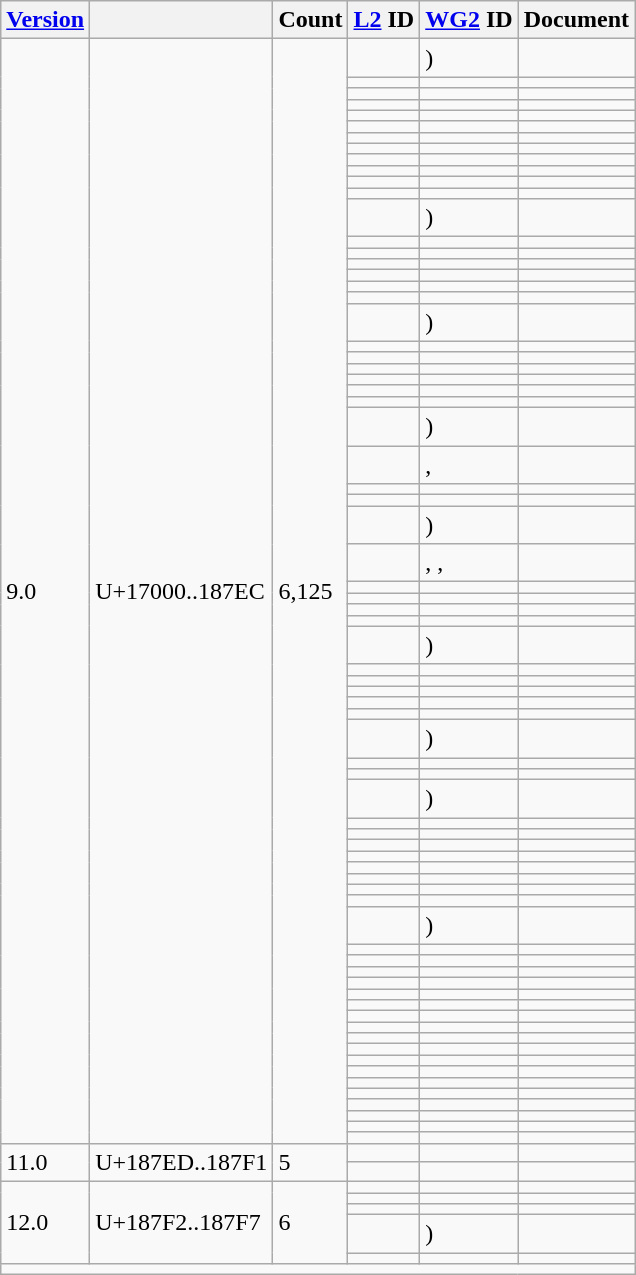<table class="wikitable collapsible sticky-header">
<tr>
<th><a href='#'>Version</a></th>
<th></th>
<th>Count</th>
<th><a href='#'>L2</a> ID</th>
<th><a href='#'>WG2</a> ID</th>
<th>Document</th>
</tr>
<tr>
<td rowspan="73">9.0</td>
<td rowspan="73">U+17000..187EC</td>
<td rowspan="73">6,125</td>
<td></td>
<td> )</td>
<td></td>
</tr>
<tr>
<td></td>
<td></td>
<td></td>
</tr>
<tr>
<td></td>
<td></td>
<td></td>
</tr>
<tr>
<td></td>
<td></td>
<td></td>
</tr>
<tr>
<td></td>
<td></td>
<td></td>
</tr>
<tr>
<td></td>
<td></td>
<td></td>
</tr>
<tr>
<td></td>
<td></td>
<td></td>
</tr>
<tr>
<td></td>
<td></td>
<td></td>
</tr>
<tr>
<td></td>
<td></td>
<td></td>
</tr>
<tr>
<td></td>
<td></td>
<td></td>
</tr>
<tr>
<td></td>
<td></td>
<td></td>
</tr>
<tr>
<td></td>
<td></td>
<td></td>
</tr>
<tr>
<td></td>
<td> )</td>
<td></td>
</tr>
<tr>
<td></td>
<td></td>
<td></td>
</tr>
<tr>
<td></td>
<td></td>
<td></td>
</tr>
<tr>
<td></td>
<td></td>
<td></td>
</tr>
<tr>
<td></td>
<td></td>
<td></td>
</tr>
<tr>
<td></td>
<td></td>
<td></td>
</tr>
<tr>
<td></td>
<td></td>
<td></td>
</tr>
<tr>
<td></td>
<td> )</td>
<td></td>
</tr>
<tr>
<td></td>
<td></td>
<td></td>
</tr>
<tr>
<td></td>
<td></td>
<td></td>
</tr>
<tr>
<td></td>
<td></td>
<td></td>
</tr>
<tr>
<td></td>
<td></td>
<td></td>
</tr>
<tr>
<td></td>
<td></td>
<td></td>
</tr>
<tr>
<td></td>
<td></td>
<td></td>
</tr>
<tr>
<td></td>
<td> )</td>
<td></td>
</tr>
<tr>
<td></td>
<td>,  </td>
<td></td>
</tr>
<tr>
<td></td>
<td></td>
<td></td>
</tr>
<tr>
<td></td>
<td></td>
<td></td>
</tr>
<tr>
<td></td>
<td> )</td>
<td></td>
</tr>
<tr>
<td></td>
<td>, , </td>
<td></td>
</tr>
<tr>
<td></td>
<td></td>
<td></td>
</tr>
<tr>
<td></td>
<td></td>
<td></td>
</tr>
<tr>
<td></td>
<td></td>
<td></td>
</tr>
<tr>
<td></td>
<td></td>
<td></td>
</tr>
<tr>
<td></td>
<td> )</td>
<td></td>
</tr>
<tr>
<td></td>
<td></td>
<td></td>
</tr>
<tr>
<td></td>
<td></td>
<td></td>
</tr>
<tr>
<td></td>
<td></td>
<td></td>
</tr>
<tr>
<td></td>
<td></td>
<td></td>
</tr>
<tr>
<td></td>
<td></td>
<td></td>
</tr>
<tr>
<td></td>
<td> )</td>
<td></td>
</tr>
<tr>
<td></td>
<td></td>
<td></td>
</tr>
<tr>
<td></td>
<td></td>
<td></td>
</tr>
<tr>
<td></td>
<td> )</td>
<td></td>
</tr>
<tr>
<td></td>
<td></td>
<td></td>
</tr>
<tr>
<td></td>
<td></td>
<td></td>
</tr>
<tr>
<td></td>
<td></td>
<td></td>
</tr>
<tr>
<td></td>
<td></td>
<td></td>
</tr>
<tr>
<td></td>
<td></td>
<td></td>
</tr>
<tr>
<td></td>
<td></td>
<td></td>
</tr>
<tr>
<td></td>
<td></td>
<td></td>
</tr>
<tr>
<td></td>
<td></td>
<td></td>
</tr>
<tr>
<td></td>
<td> )</td>
<td></td>
</tr>
<tr>
<td></td>
<td></td>
<td></td>
</tr>
<tr>
<td></td>
<td></td>
<td></td>
</tr>
<tr>
<td></td>
<td></td>
<td></td>
</tr>
<tr>
<td></td>
<td></td>
<td></td>
</tr>
<tr>
<td></td>
<td></td>
<td></td>
</tr>
<tr>
<td></td>
<td></td>
<td></td>
</tr>
<tr>
<td></td>
<td></td>
<td></td>
</tr>
<tr>
<td></td>
<td></td>
<td></td>
</tr>
<tr>
<td></td>
<td></td>
<td></td>
</tr>
<tr>
<td></td>
<td></td>
<td></td>
</tr>
<tr>
<td></td>
<td></td>
<td></td>
</tr>
<tr>
<td></td>
<td></td>
<td></td>
</tr>
<tr>
<td></td>
<td></td>
<td></td>
</tr>
<tr>
<td></td>
<td></td>
<td></td>
</tr>
<tr>
<td></td>
<td></td>
<td></td>
</tr>
<tr>
<td></td>
<td></td>
<td></td>
</tr>
<tr>
<td></td>
<td></td>
<td></td>
</tr>
<tr>
<td></td>
<td></td>
<td></td>
</tr>
<tr>
<td rowspan="2">11.0</td>
<td rowspan="2">U+187ED..187F1</td>
<td rowspan="2">5</td>
<td></td>
<td></td>
<td></td>
</tr>
<tr>
<td></td>
<td></td>
<td></td>
</tr>
<tr>
<td rowspan="5">12.0</td>
<td rowspan="5">U+187F2..187F7</td>
<td rowspan="5">6</td>
<td></td>
<td></td>
<td></td>
</tr>
<tr>
<td></td>
<td></td>
<td></td>
</tr>
<tr>
<td></td>
<td></td>
<td></td>
</tr>
<tr>
<td></td>
<td> )</td>
<td></td>
</tr>
<tr>
<td></td>
<td></td>
<td></td>
</tr>
<tr class="sortbottom">
<td colspan="6"></td>
</tr>
</table>
